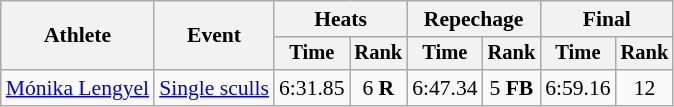<table class="wikitable" style="font-size:90%">
<tr>
<th rowspan=2>Athlete</th>
<th rowspan=2>Event</th>
<th colspan="2">Heats</th>
<th colspan="2">Repechage</th>
<th colspan="2">Final</th>
</tr>
<tr style="font-size:95%">
<th>Time</th>
<th>Rank</th>
<th>Time</th>
<th>Rank</th>
<th>Time</th>
<th>Rank</th>
</tr>
<tr align=center>
<td align=left><a href='#'>Mónika Lengyel</a></td>
<td align=left><a href='#'>Single sculls</a></td>
<td>6:31.85</td>
<td>6 <strong>R</strong></td>
<td>6:47.34</td>
<td>5 <strong>FB</strong></td>
<td>6:59.16</td>
<td>12</td>
</tr>
</table>
